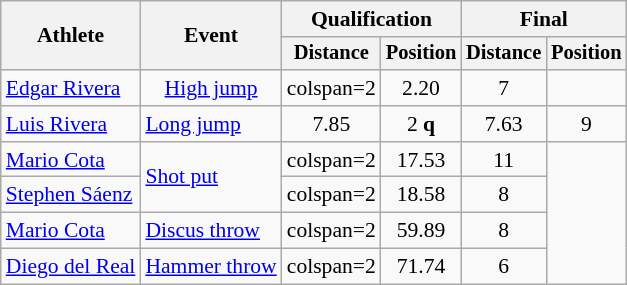<table class=wikitable style="font-size:90%">
<tr>
<th rowspan="2">Athlete</th>
<th rowspan="2">Event</th>
<th colspan="2">Qualification</th>
<th colspan="2">Final</th>
</tr>
<tr style="font-size:95%">
<th>Distance</th>
<th>Position</th>
<th>Distance</th>
<th>Position</th>
</tr>
<tr align=center>
<td align=left><a href='#'>Edgar Rivera</a></td>
<td><a href='#'>High jump</a></td>
<td>colspan=2 </td>
<td>2.20</td>
<td>7</td>
</tr>
<tr align=center>
<td align=left><a href='#'>Luis Rivera</a></td>
<td align=left><a href='#'>Long jump</a></td>
<td>7.85</td>
<td>2 <strong>q</strong></td>
<td>7.63</td>
<td>9</td>
</tr>
<tr align=center>
<td align=left><a href='#'>Mario Cota</a></td>
<td align=left rowspan=2><a href='#'>Shot put</a></td>
<td>colspan=2 </td>
<td>17.53</td>
<td>11</td>
</tr>
<tr align=center>
<td align=left><a href='#'>Stephen Sáenz</a></td>
<td>colspan=2 </td>
<td>18.58</td>
<td>8</td>
</tr>
<tr align=center>
<td align=left><a href='#'>Mario Cota</a></td>
<td align=left><a href='#'>Discus throw</a></td>
<td>colspan=2 </td>
<td>59.89</td>
<td>8</td>
</tr>
<tr align=center>
<td align=left><a href='#'>Diego del Real</a></td>
<td align=left><a href='#'>Hammer throw</a></td>
<td>colspan=2 </td>
<td>71.74</td>
<td>6</td>
</tr>
</table>
